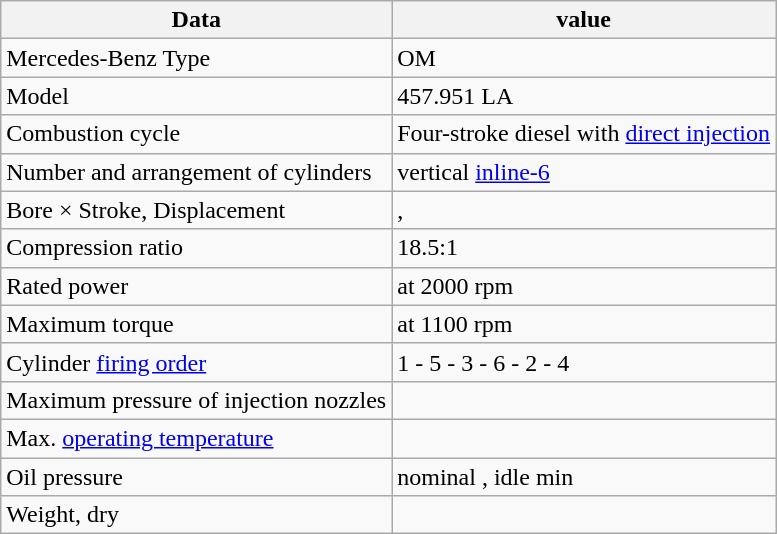<table class="wikitable">
<tr>
<th>Data</th>
<th>value</th>
</tr>
<tr>
<td>Mercedes-Benz Type</td>
<td>OM</td>
</tr>
<tr>
<td>Model</td>
<td>457.951 LA</td>
</tr>
<tr>
<td>Combustion cycle</td>
<td>Four-stroke diesel with <a href='#'>direct injection</a></td>
</tr>
<tr>
<td>Number and arrangement of cylinders</td>
<td>vertical <a href='#'>inline-6</a></td>
</tr>
<tr>
<td>Bore × Stroke, Displacement</td>
<td>, </td>
</tr>
<tr>
<td>Compression ratio</td>
<td>18.5:1</td>
</tr>
<tr>
<td>Rated power</td>
<td> at 2000 rpm</td>
</tr>
<tr>
<td>Maximum torque</td>
<td> at 1100 rpm</td>
</tr>
<tr>
<td>Cylinder <a href='#'>firing order</a></td>
<td>1 - 5 - 3 - 6 - 2 - 4</td>
</tr>
<tr>
<td>Maximum pressure of injection nozzles</td>
<td></td>
</tr>
<tr>
<td>Max. <a href='#'>operating temperature</a></td>
<td></td>
</tr>
<tr>
<td>Oil pressure</td>
<td>nominal , idle min </td>
</tr>
<tr>
<td>Weight, dry</td>
<td></td>
</tr>
</table>
